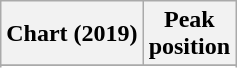<table class="wikitable sortable plainrowheaders" style="text-align:center">
<tr>
<th scope="col">Chart (2019)</th>
<th scope="col">Peak<br>position</th>
</tr>
<tr>
</tr>
<tr>
</tr>
<tr>
</tr>
<tr>
</tr>
</table>
